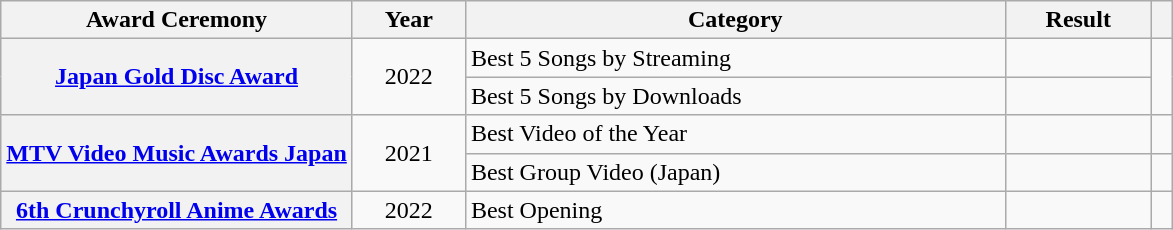<table class="wikitable plainrowheaders">
<tr>
<th scope="col" width="30%">Award Ceremony</th>
<th scope="col">Year</th>
<th scope="col">Category</th>
<th scope="col">Result</th>
<th scope="col"></th>
</tr>
<tr>
<th scope="row" rowspan="2"><a href='#'>Japan Gold Disc Award</a></th>
<td align="center" rowspan="2">2022</td>
<td>Best 5 Songs by Streaming</td>
<td></td>
<td align="center" rowspan="2"></td>
</tr>
<tr>
<td>Best 5 Songs by Downloads</td>
<td></td>
</tr>
<tr>
<th scope="row" rowspan="2"><a href='#'>MTV Video Music Awards Japan</a></th>
<td align="center" rowspan="2">2021</td>
<td>Best Video of the Year</td>
<td></td>
<td align="center"></td>
</tr>
<tr>
<td>Best Group Video (Japan)</td>
<td></td>
<td align="center"></td>
</tr>
<tr>
<th scope="row" rowspan="1"><a href='#'>6th Crunchyroll Anime Awards</a></th>
<td align="center" rowspan="1">2022</td>
<td rowspan="1">Best Opening</td>
<td></td>
<td align="center"></td>
</tr>
</table>
